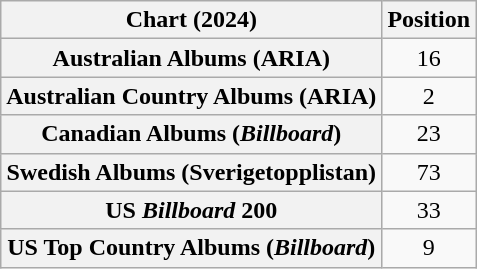<table class="wikitable sortable plainrowheaders" style="text-align:center">
<tr>
<th scope="col">Chart (2024)</th>
<th scope="col">Position</th>
</tr>
<tr>
<th scope="row">Australian Albums (ARIA)</th>
<td>16</td>
</tr>
<tr>
<th scope="row">Australian Country Albums (ARIA)</th>
<td>2</td>
</tr>
<tr>
<th scope="row">Canadian Albums (<em>Billboard</em>)</th>
<td>23</td>
</tr>
<tr>
<th scope="row">Swedish Albums (Sverigetopplistan)</th>
<td>73</td>
</tr>
<tr>
<th scope="row">US <em>Billboard</em> 200</th>
<td>33</td>
</tr>
<tr>
<th scope="row">US Top Country Albums (<em>Billboard</em>)</th>
<td>9</td>
</tr>
</table>
